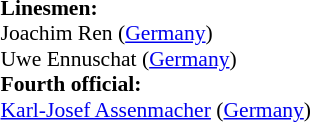<table style="width:100%; font-size:90%;">
<tr>
<td><br><strong>Linesmen:</strong>
<br>Joachim Ren (<a href='#'>Germany</a>)
<br>Uwe Ennuschat (<a href='#'>Germany</a>)
<br><strong>Fourth official:</strong>
<br><a href='#'>Karl-Josef Assenmacher</a> (<a href='#'>Germany</a>)</td>
</tr>
</table>
